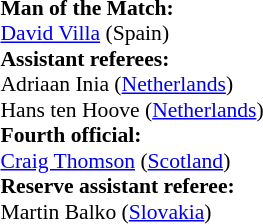<table style="width:100%; font-size:90%;">
<tr>
<td><br><strong>Man of the Match:</strong>
<br><a href='#'>David Villa</a> (Spain)<br><strong>Assistant referees:</strong>
<br>Adriaan Inia (<a href='#'>Netherlands</a>)
<br>Hans ten Hoove (<a href='#'>Netherlands</a>)
<br><strong>Fourth official:</strong>
<br><a href='#'>Craig Thomson</a> (<a href='#'>Scotland</a>)
<br><strong>Reserve assistant referee:</strong>
<br>Martin Balko (<a href='#'>Slovakia</a>)</td>
</tr>
</table>
